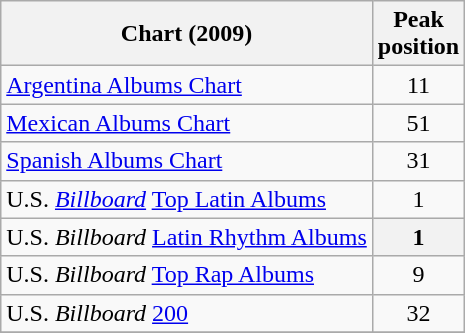<table class="wikitable sortable">
<tr>
<th>Chart (2009)</th>
<th>Peak<br>position</th>
</tr>
<tr>
<td align="left"><a href='#'>Argentina Albums Chart</a></td>
<td align="center">11</td>
</tr>
<tr>
<td align="left"><a href='#'>Mexican Albums Chart</a></td>
<td align="center">51</td>
</tr>
<tr>
<td align="left"><a href='#'>Spanish Albums Chart</a></td>
<td align="center">31</td>
</tr>
<tr>
<td align="left">U.S. <em><a href='#'>Billboard</a></em> <a href='#'>Top Latin Albums</a></td>
<td align="center">1</td>
</tr>
<tr>
<td>U.S. <em>Billboard</em> <a href='#'>Latin Rhythm Albums</a></td>
<th>1</th>
</tr>
<tr>
<td align="left">U.S. <em>Billboard</em> <a href='#'>Top Rap Albums</a></td>
<td align="center">9</td>
</tr>
<tr>
<td align="left">U.S. <em>Billboard</em> <a href='#'>200</a></td>
<td align="center">32</td>
</tr>
<tr>
</tr>
</table>
